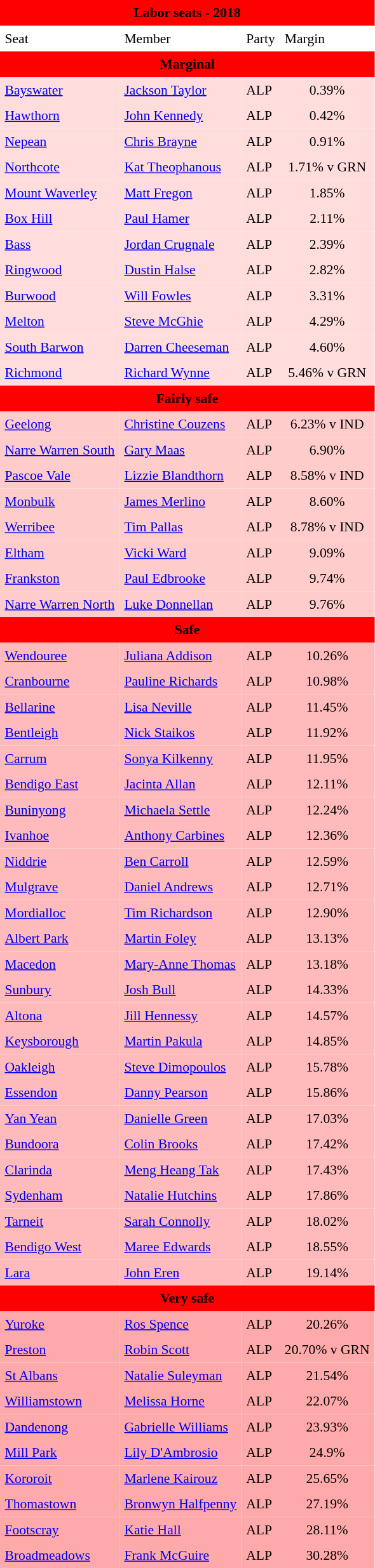<table class="toccolours" cellpadding="5" cellspacing="0" style="float:left; margin-right:.5em; margin-top:.4em; font-size:90%;">
<tr>
<td colspan="4"  style="text-align:center; background:red;"><span><strong>Labor seats - 2018</strong></span></td>
</tr>
<tr>
</tr>
<tr>
<td>Seat</td>
<td>Member</td>
<td>Party</td>
<td>Margin</td>
</tr>
<tr>
<td colspan="4"  style="text-align:center; background:red;"><span><strong>Marginal</strong></span></td>
</tr>
<tr>
<td style="text-align:left; background:#fdd;"><a href='#'>Bayswater</a></td>
<td style="text-align:left; background:#fdd;"><a href='#'>Jackson Taylor</a></td>
<td style="text-align:left; background:#fdd;">ALP</td>
<td style="text-align:center; background:#fdd;">0.39%</td>
</tr>
<tr>
<td style="text-align:left; background:#fdd;"><a href='#'>Hawthorn</a></td>
<td style="text-align:left; background:#fdd;"><a href='#'>John Kennedy</a></td>
<td style="text-align:left; background:#fdd;">ALP</td>
<td style="text-align:center; background:#fdd;">0.42%</td>
</tr>
<tr>
<td style="text-align:left; background:#fdd;"><a href='#'>Nepean</a></td>
<td style="text-align:left; background:#fdd;"><a href='#'>Chris Brayne</a></td>
<td style="text-align:left; background:#fdd;">ALP</td>
<td style="text-align:center; background:#fdd;">0.91%</td>
</tr>
<tr>
<td style="text-align:left; background:#fdd;"><a href='#'>Northcote</a></td>
<td style="text-align:left; background:#fdd;"><a href='#'>Kat Theophanous</a></td>
<td style="text-align:left; background:#fdd;">ALP</td>
<td style="text-align:center; background:#fdd;">1.71% v GRN</td>
</tr>
<tr>
<td style="text-align:left; background:#fdd;"><a href='#'>Mount Waverley</a></td>
<td style="text-align:left; background:#fdd;"><a href='#'>Matt Fregon</a></td>
<td style="text-align:left; background:#fdd;">ALP</td>
<td style="text-align:center; background:#fdd;">1.85%</td>
</tr>
<tr>
<td style="text-align:left; background:#fdd;"><a href='#'>Box Hill</a></td>
<td style="text-align:left; background:#fdd;"><a href='#'>Paul Hamer</a></td>
<td style="text-align:left; background:#fdd;">ALP</td>
<td style="text-align:center; background:#fdd;">2.11%</td>
</tr>
<tr>
<td style="text-align:left; background:#fdd;"><a href='#'>Bass</a></td>
<td style="text-align:left; background:#fdd;"><a href='#'>Jordan Crugnale</a></td>
<td style="text-align:left; background:#fdd;">ALP</td>
<td style="text-align:center; background:#fdd;">2.39%</td>
</tr>
<tr>
<td style="text-align:left; background:#fdd;"><a href='#'>Ringwood</a></td>
<td style="text-align:left; background:#fdd;"><a href='#'>Dustin Halse</a></td>
<td style="text-align:left; background:#fdd;">ALP</td>
<td style="text-align:center; background:#fdd;">2.82%</td>
</tr>
<tr>
<td style="text-align:left; background:#fdd;"><a href='#'>Burwood</a></td>
<td style="text-align:left; background:#fdd;"><a href='#'>Will Fowles</a></td>
<td style="text-align:left; background:#fdd;">ALP</td>
<td style="text-align:center; background:#fdd;">3.31%</td>
</tr>
<tr>
<td style="text-align:left; background:#fdd;"><a href='#'>Melton</a></td>
<td style="text-align:left; background:#fdd;"><a href='#'>Steve McGhie</a></td>
<td style="text-align:left; background:#fdd;">ALP</td>
<td style="text-align:center; background:#fdd;">4.29%</td>
</tr>
<tr>
<td style="text-align:left; background:#fdd;"><a href='#'>South Barwon</a></td>
<td style="text-align:left; background:#fdd;"><a href='#'>Darren Cheeseman</a></td>
<td style="text-align:left; background:#fdd;">ALP</td>
<td style="text-align:center; background:#fdd;">4.60%</td>
</tr>
<tr>
<td style="text-align:left; background:#fdd;"><a href='#'>Richmond</a></td>
<td style="text-align:left; background:#fdd;"><a href='#'>Richard Wynne</a></td>
<td style="text-align:left; background:#fdd;">ALP</td>
<td style="text-align:center; background:#fdd;">5.46% v GRN</td>
</tr>
<tr>
<td colspan="4"  style="text-align:center; background:red;"><span><strong>Fairly safe</strong></span></td>
</tr>
<tr>
<td style="text-align:left; background:#fcc;"><a href='#'>Geelong</a></td>
<td style="text-align:left; background:#fcc;"><a href='#'>Christine Couzens</a></td>
<td style="text-align:left; background:#fcc;">ALP</td>
<td style="text-align:center; background:#fcc;">6.23% v IND</td>
</tr>
<tr>
<td style="text-align:left; background:#fcc;"><a href='#'>Narre Warren South</a></td>
<td style="text-align:left; background:#fcc;"><a href='#'>Gary Maas</a></td>
<td style="text-align:left; background:#fcc;">ALP</td>
<td style="text-align:center; background:#fcc;">6.90%</td>
</tr>
<tr>
<td style="text-align:left; background:#fcc;"><a href='#'>Pascoe Vale</a></td>
<td style="text-align:left; background:#fcc;"><a href='#'>Lizzie Blandthorn</a></td>
<td style="text-align:left; background:#fcc;">ALP</td>
<td style="text-align:center; background:#fcc;">8.58% v IND</td>
</tr>
<tr>
<td style="text-align:left; background:#fcc;"><a href='#'>Monbulk</a></td>
<td style="text-align:left; background:#fcc;"><a href='#'>James Merlino</a></td>
<td style="text-align:left; background:#fcc;">ALP</td>
<td style="text-align:center; background:#fcc;">8.60%</td>
</tr>
<tr>
<td style="text-align:left; background:#fcc;"><a href='#'>Werribee</a></td>
<td style="text-align:left; background:#fcc;"><a href='#'>Tim Pallas</a></td>
<td style="text-align:left; background:#fcc;">ALP</td>
<td style="text-align:center; background:#fcc;">8.78% v IND</td>
</tr>
<tr>
<td style="text-align:left; background:#fcc;"><a href='#'>Eltham</a></td>
<td style="text-align:left; background:#fcc;"><a href='#'>Vicki Ward</a></td>
<td style="text-align:left; background:#fcc;">ALP</td>
<td style="text-align:center; background:#fcc;">9.09%</td>
</tr>
<tr>
<td style="text-align:left; background:#fcc;"><a href='#'>Frankston</a></td>
<td style="text-align:left; background:#fcc;"><a href='#'>Paul Edbrooke</a></td>
<td style="text-align:left; background:#fcc;">ALP</td>
<td style="text-align:center; background:#fcc;">9.74%</td>
</tr>
<tr>
<td style="text-align:left; background:#fcc;"><a href='#'>Narre Warren North</a></td>
<td style="text-align:left; background:#fcc;"><a href='#'>Luke Donnellan</a></td>
<td style="text-align:left; background:#fcc;">ALP</td>
<td style="text-align:center; background:#fcc;">9.76%</td>
</tr>
<tr>
<td colspan="4"  style="text-align:center; background:red;"><span><strong>Safe</strong></span></td>
</tr>
<tr>
<td style="text-align:left; background:#fbb;"><a href='#'>Wendouree</a></td>
<td style="text-align:left; background:#fbb;"><a href='#'>Juliana Addison</a></td>
<td style="text-align:left; background:#fbb;">ALP</td>
<td style="text-align:center; background:#fbb;">10.26%</td>
</tr>
<tr>
<td style="text-align:left; background:#fbb;"><a href='#'>Cranbourne</a></td>
<td style="text-align:left; background:#fbb;"><a href='#'>Pauline Richards</a></td>
<td style="text-align:left; background:#fbb;">ALP</td>
<td style="text-align:center; background:#fbb;">10.98%</td>
</tr>
<tr>
<td style="text-align:left; background:#fbb;"><a href='#'>Bellarine</a></td>
<td style="text-align:left; background:#fbb;"><a href='#'>Lisa Neville</a></td>
<td style="text-align:left; background:#fbb;">ALP</td>
<td style="text-align:center; background:#fbb;">11.45%</td>
</tr>
<tr>
<td style="text-align:left; background:#fbb;"><a href='#'>Bentleigh</a></td>
<td style="text-align:left; background:#fbb;"><a href='#'>Nick Staikos</a></td>
<td style="text-align:left; background:#fbb;">ALP</td>
<td style="text-align:center; background:#fbb;">11.92%</td>
</tr>
<tr>
<td style="text-align:left; background:#fbb;"><a href='#'>Carrum</a></td>
<td style="text-align:left; background:#fbb;"><a href='#'>Sonya Kilkenny</a></td>
<td style="text-align:left; background:#fbb;">ALP</td>
<td style="text-align:center; background:#fbb;">11.95%</td>
</tr>
<tr>
<td style="text-align:left; background:#fbb;"><a href='#'>Bendigo East</a></td>
<td style="text-align:left; background:#fbb;"><a href='#'>Jacinta Allan</a></td>
<td style="text-align:left; background:#fbb;">ALP</td>
<td style="text-align:center; background:#fbb;">12.11%</td>
</tr>
<tr>
<td style="text-align:left; background:#fbb;"><a href='#'>Buninyong</a></td>
<td style="text-align:left; background:#fbb;"><a href='#'>Michaela Settle</a></td>
<td style="text-align:left; background:#fbb;">ALP</td>
<td style="text-align:center; background:#fbb;">12.24%</td>
</tr>
<tr>
<td style="text-align:left; background:#fbb;"><a href='#'>Ivanhoe</a></td>
<td style="text-align:left; background:#fbb;"><a href='#'>Anthony Carbines</a></td>
<td style="text-align:left; background:#fbb;">ALP</td>
<td style="text-align:center; background:#fbb;">12.36%</td>
</tr>
<tr>
<td style="text-align:left; background:#fbb;"><a href='#'>Niddrie</a></td>
<td style="text-align:left; background:#fbb;"><a href='#'>Ben Carroll</a></td>
<td style="text-align:left; background:#fbb;">ALP</td>
<td style="text-align:center; background:#fbb;">12.59%</td>
</tr>
<tr>
<td style="text-align:left; background:#fbb;"><a href='#'>Mulgrave</a></td>
<td style="text-align:left; background:#fbb;"><a href='#'>Daniel Andrews</a></td>
<td style="text-align:left; background:#fbb;">ALP</td>
<td style="text-align:center; background:#fbb;">12.71%</td>
</tr>
<tr>
<td style="text-align:left; background:#fbb;"><a href='#'>Mordialloc</a></td>
<td style="text-align:left; background:#fbb;"><a href='#'>Tim Richardson</a></td>
<td style="text-align:left; background:#fbb;">ALP</td>
<td style="text-align:center; background:#fbb;">12.90%</td>
</tr>
<tr>
<td style="text-align:left; background:#fbb;"><a href='#'>Albert Park</a></td>
<td style="text-align:left; background:#fbb;"><a href='#'>Martin Foley</a></td>
<td style="text-align:left; background:#fbb;">ALP</td>
<td style="text-align:center; background:#fbb;">13.13%</td>
</tr>
<tr>
<td style="text-align:left; background:#fbb;"><a href='#'>Macedon</a></td>
<td style="text-align:left; background:#fbb;"><a href='#'>Mary-Anne Thomas</a></td>
<td style="text-align:left; background:#fbb;">ALP</td>
<td style="text-align:center; background:#fbb;">13.18%</td>
</tr>
<tr>
<td style="text-align:left; background:#fbb;"><a href='#'>Sunbury</a></td>
<td style="text-align:left; background:#fbb;"><a href='#'>Josh Bull</a></td>
<td style="text-align:left; background:#fbb;">ALP</td>
<td style="text-align:center; background:#fbb;">14.33%</td>
</tr>
<tr>
<td style="text-align:left; background:#fbb;"><a href='#'>Altona</a></td>
<td style="text-align:left; background:#fbb;"><a href='#'>Jill Hennessy</a></td>
<td style="text-align:left; background:#fbb;">ALP</td>
<td style="text-align:center; background:#fbb;">14.57%</td>
</tr>
<tr>
<td style="text-align:left; background:#fbb;"><a href='#'>Keysborough</a></td>
<td style="text-align:left; background:#fbb;"><a href='#'>Martin Pakula</a></td>
<td style="text-align:left; background:#fbb;">ALP</td>
<td style="text-align:center; background:#fbb;">14.85%</td>
</tr>
<tr>
<td style="text-align:left; background:#fbb;"><a href='#'>Oakleigh</a></td>
<td style="text-align:left; background:#fbb;"><a href='#'>Steve Dimopoulos</a></td>
<td style="text-align:left; background:#fbb;">ALP</td>
<td style="text-align:center; background:#fbb;">15.78%</td>
</tr>
<tr>
<td style="text-align:left; background:#fbb;"><a href='#'>Essendon</a></td>
<td style="text-align:left; background:#fbb;"><a href='#'>Danny Pearson</a></td>
<td style="text-align:left; background:#fbb;">ALP</td>
<td style="text-align:center; background:#fbb;">15.86%</td>
</tr>
<tr>
<td style="text-align:left; background:#fbb;"><a href='#'>Yan Yean</a></td>
<td style="text-align:left; background:#fbb;"><a href='#'>Danielle Green</a></td>
<td style="text-align:left; background:#fbb;">ALP</td>
<td style="text-align:center; background:#fbb;">17.03%</td>
</tr>
<tr>
<td style="text-align:left; background:#fbb;"><a href='#'>Bundoora</a></td>
<td style="text-align:left; background:#fbb;"><a href='#'>Colin Brooks</a></td>
<td style="text-align:left; background:#fbb;">ALP</td>
<td style="text-align:center; background:#fbb;">17.42%</td>
</tr>
<tr>
<td style="text-align:left; background:#fbb;"><a href='#'>Clarinda</a></td>
<td style="text-align:left; background:#fbb;"><a href='#'>Meng Heang Tak</a></td>
<td style="text-align:left; background:#fbb;">ALP</td>
<td style="text-align:center; background:#fbb;">17.43%</td>
</tr>
<tr>
<td style="text-align:left; background:#fbb;"><a href='#'>Sydenham</a></td>
<td style="text-align:left; background:#fbb;"><a href='#'>Natalie Hutchins</a></td>
<td style="text-align:left; background:#fbb;">ALP</td>
<td style="text-align:center; background:#fbb;">17.86%</td>
</tr>
<tr>
<td style="text-align:left; background:#fbb;"><a href='#'>Tarneit</a></td>
<td style="text-align:left; background:#fbb;"><a href='#'>Sarah Connolly</a></td>
<td style="text-align:left; background:#fbb;">ALP</td>
<td style="text-align:center; background:#fbb;">18.02%</td>
</tr>
<tr>
<td style="text-align:left; background:#fbb;"><a href='#'>Bendigo West</a></td>
<td style="text-align:left; background:#fbb;"><a href='#'>Maree Edwards</a></td>
<td style="text-align:left; background:#fbb;">ALP</td>
<td style="text-align:center; background:#fbb;">18.55%</td>
</tr>
<tr>
<td style="text-align:left; background:#fbb;"><a href='#'>Lara</a></td>
<td style="text-align:left; background:#fbb;"><a href='#'>John Eren</a></td>
<td style="text-align:left; background:#fbb;">ALP</td>
<td style="text-align:center; background:#fbb;">19.14%</td>
</tr>
<tr>
<td colspan="4"  style="text-align:center; background:red;"><span><strong>Very safe</strong></span></td>
</tr>
<tr>
<td style="text-align:left; background:#faa;"><a href='#'>Yuroke</a></td>
<td style="text-align:left; background:#faa;"><a href='#'>Ros Spence</a></td>
<td style="text-align:left; background:#faa;">ALP</td>
<td style="text-align:center; background:#faa;">20.26%</td>
</tr>
<tr>
<td style="text-align:left; background:#faa;"><a href='#'>Preston</a></td>
<td style="text-align:left; background:#faa;"><a href='#'>Robin Scott</a></td>
<td style="text-align:left; background:#faa;">ALP</td>
<td style="text-align:center; background:#faa;">20.70% v GRN</td>
</tr>
<tr>
<td style="text-align:left; background:#faa;"><a href='#'>St Albans</a></td>
<td style="text-align:left; background:#faa;"><a href='#'>Natalie Suleyman</a></td>
<td style="text-align:left; background:#faa;">ALP</td>
<td style="text-align:center; background:#faa;">21.54%</td>
</tr>
<tr>
<td style="text-align:left; background:#faa;"><a href='#'>Williamstown</a></td>
<td style="text-align:left; background:#faa;"><a href='#'>Melissa Horne</a></td>
<td style="text-align:left; background:#faa;">ALP</td>
<td style="text-align:center; background:#faa;">22.07%</td>
</tr>
<tr>
<td style="text-align:left; background:#faa;"><a href='#'>Dandenong</a></td>
<td style="text-align:left; background:#faa;"><a href='#'>Gabrielle Williams</a></td>
<td style="text-align:left; background:#faa;">ALP</td>
<td style="text-align:center; background:#faa;">23.93%</td>
</tr>
<tr>
<td style="text-align:left; background:#faa;"><a href='#'>Mill Park</a></td>
<td style="text-align:left; background:#faa;"><a href='#'>Lily D'Ambrosio</a></td>
<td style="text-align:left; background:#faa;">ALP</td>
<td style="text-align:center; background:#faa;">24.9%</td>
</tr>
<tr>
<td style="text-align:left; background:#faa;"><a href='#'>Kororoit</a></td>
<td style="text-align:left; background:#faa;"><a href='#'>Marlene Kairouz</a></td>
<td style="text-align:left; background:#faa;">ALP</td>
<td style="text-align:center; background:#faa;">25.65%</td>
</tr>
<tr>
<td style="text-align:left; background:#faa;"><a href='#'>Thomastown</a></td>
<td style="text-align:left; background:#faa;"><a href='#'>Bronwyn Halfpenny</a></td>
<td style="text-align:left; background:#faa;">ALP</td>
<td style="text-align:center; background:#faa;">27.19%</td>
</tr>
<tr>
<td style="text-align:left; background:#faa;"><a href='#'>Footscray</a></td>
<td style="text-align:left; background:#faa;"><a href='#'>Katie Hall</a></td>
<td style="text-align:left; background:#faa;">ALP</td>
<td style="text-align:center; background:#faa;">28.11%</td>
</tr>
<tr>
<td style="text-align:left; background:#faa;"><a href='#'>Broadmeadows</a></td>
<td style="text-align:left; background:#faa;"><a href='#'>Frank McGuire</a></td>
<td style="text-align:left; background:#faa;">ALP</td>
<td style="text-align:center; background:#faa;">30.28%</td>
</tr>
</table>
